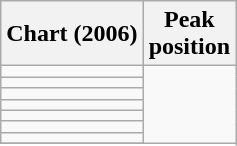<table class="wikitable sortable plainrowheaders">
<tr>
<th>Chart (2006)</th>
<th>Peak<br>position</th>
</tr>
<tr>
<td></td>
</tr>
<tr>
<td></td>
</tr>
<tr>
<td></td>
</tr>
<tr>
<td></td>
</tr>
<tr>
<td></td>
</tr>
<tr>
<td></td>
</tr>
<tr>
<td></td>
</tr>
<tr>
</tr>
</table>
